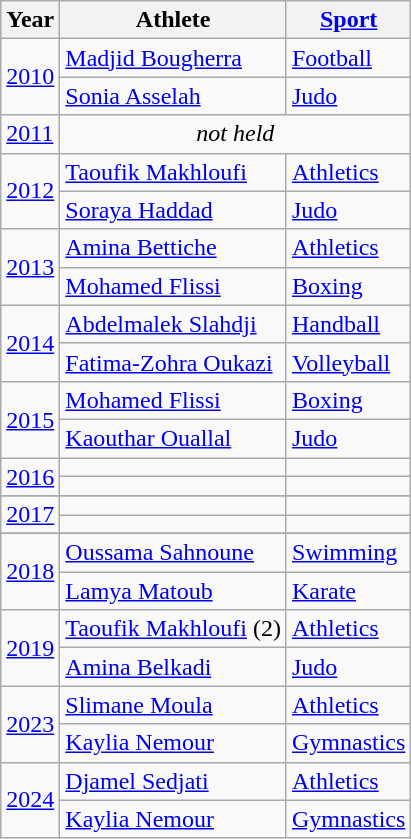<table class="wikitable">
<tr style="white-space: nowrap;">
<th>Year</th>
<th>Athlete</th>
<th><a href='#'>Sport</a></th>
</tr>
<tr>
<td rowspan=2><a href='#'>2010</a></td>
<td><a href='#'>Madjid Bougherra</a></td>
<td><a href='#'>Football</a></td>
</tr>
<tr>
<td><a href='#'>Sonia Asselah</a></td>
<td><a href='#'>Judo</a></td>
</tr>
<tr>
<td><a href='#'>2011</a></td>
<td colspan=2 align=center><em>not held</em></td>
</tr>
<tr>
<td rowspan=2><a href='#'>2012</a></td>
<td><a href='#'>Taoufik Makhloufi</a></td>
<td><a href='#'>Athletics</a></td>
</tr>
<tr>
<td><a href='#'>Soraya Haddad</a></td>
<td><a href='#'>Judo</a></td>
</tr>
<tr>
<td rowspan=2><a href='#'>2013</a></td>
<td><a href='#'>Amina Bettiche</a></td>
<td><a href='#'>Athletics</a></td>
</tr>
<tr>
<td><a href='#'>Mohamed Flissi</a></td>
<td><a href='#'>Boxing</a></td>
</tr>
<tr>
<td rowspan=2><a href='#'>2014</a></td>
<td><a href='#'>Abdelmalek Slahdji</a></td>
<td><a href='#'>Handball</a></td>
</tr>
<tr>
<td><a href='#'>Fatima-Zohra Oukazi</a></td>
<td><a href='#'>Volleyball</a></td>
</tr>
<tr>
<td rowspan=2><a href='#'>2015</a></td>
<td><a href='#'>Mohamed Flissi</a></td>
<td><a href='#'>Boxing</a></td>
</tr>
<tr>
<td><a href='#'>Kaouthar Ouallal</a></td>
<td><a href='#'>Judo</a></td>
</tr>
<tr>
<td rowspan=2><a href='#'>2016</a></td>
<td></td>
<td></td>
</tr>
<tr>
<td></td>
<td></td>
</tr>
<tr>
</tr>
<tr>
<td rowspan=2><a href='#'>2017</a></td>
<td></td>
<td></td>
</tr>
<tr>
<td></td>
<td></td>
</tr>
<tr>
</tr>
<tr>
<td rowspan=2><a href='#'>2018</a></td>
<td><a href='#'>Oussama Sahnoune</a></td>
<td><a href='#'>Swimming</a></td>
</tr>
<tr>
<td><a href='#'>Lamya Matoub</a></td>
<td><a href='#'>Karate</a></td>
</tr>
<tr>
<td rowspan=2><a href='#'>2019</a></td>
<td><a href='#'>Taoufik Makhloufi</a> (2)</td>
<td><a href='#'>Athletics</a></td>
</tr>
<tr>
<td><a href='#'>Amina Belkadi</a></td>
<td><a href='#'>Judo</a></td>
</tr>
<tr>
<td rowspan=2><a href='#'>2023</a></td>
<td><a href='#'>Slimane Moula</a></td>
<td><a href='#'>Athletics</a></td>
</tr>
<tr>
<td><a href='#'>Kaylia Nemour</a></td>
<td><a href='#'>Gymnastics</a></td>
</tr>
<tr>
<td rowspan=2><a href='#'>2024</a></td>
<td><a href='#'>Djamel Sedjati</a></td>
<td><a href='#'>Athletics</a></td>
</tr>
<tr>
<td><a href='#'>Kaylia Nemour</a></td>
<td><a href='#'>Gymnastics</a></td>
</tr>
</table>
